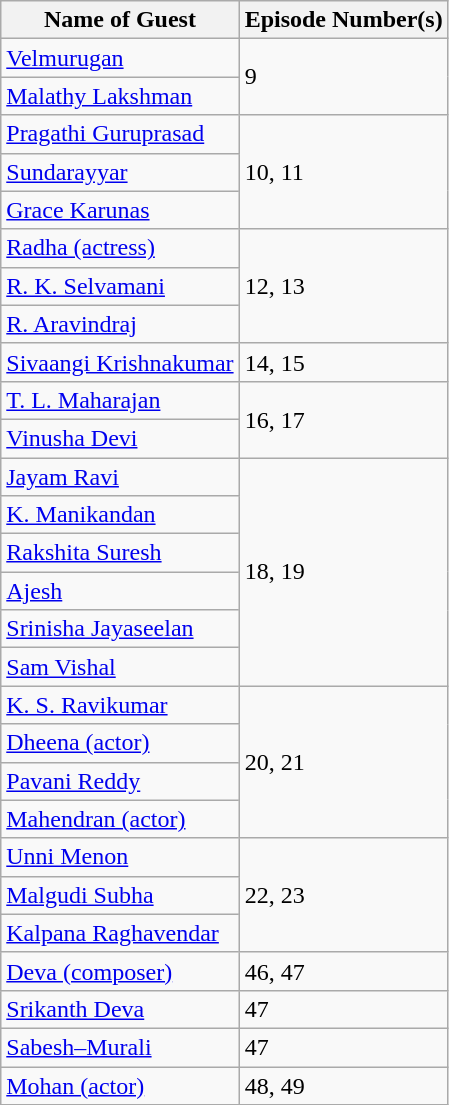<table class="wikitable">
<tr>
<th>Name of Guest</th>
<th>Episode Number(s)</th>
</tr>
<tr>
<td><a href='#'>Velmurugan</a></td>
<td rowspan="2">9</td>
</tr>
<tr>
<td><a href='#'>Malathy Lakshman</a></td>
</tr>
<tr>
<td><a href='#'>Pragathi Guruprasad</a></td>
<td rowspan="3">10, 11</td>
</tr>
<tr>
<td><a href='#'>Sundarayyar</a></td>
</tr>
<tr>
<td><a href='#'>Grace Karunas</a></td>
</tr>
<tr>
<td><a href='#'>Radha (actress)</a></td>
<td rowspan="3">12, 13</td>
</tr>
<tr>
<td><a href='#'>R. K. Selvamani</a></td>
</tr>
<tr>
<td><a href='#'>R. Aravindraj</a></td>
</tr>
<tr>
<td><a href='#'>Sivaangi Krishnakumar</a></td>
<td>14, 15</td>
</tr>
<tr>
<td><a href='#'>T. L. Maharajan</a></td>
<td rowspan="2">16, 17</td>
</tr>
<tr>
<td><a href='#'>Vinusha Devi</a></td>
</tr>
<tr>
<td><a href='#'>Jayam Ravi</a></td>
<td rowspan="6">18, 19</td>
</tr>
<tr>
<td><a href='#'>K. Manikandan</a></td>
</tr>
<tr>
<td><a href='#'>Rakshita Suresh</a></td>
</tr>
<tr>
<td><a href='#'>Ajesh</a></td>
</tr>
<tr>
<td><a href='#'>Srinisha Jayaseelan</a></td>
</tr>
<tr>
<td><a href='#'>Sam Vishal</a></td>
</tr>
<tr>
<td><a href='#'>K. S. Ravikumar</a></td>
<td rowspan="4">20, 21</td>
</tr>
<tr>
<td><a href='#'>Dheena (actor)</a></td>
</tr>
<tr>
<td><a href='#'>Pavani Reddy</a></td>
</tr>
<tr>
<td><a href='#'>Mahendran (actor)</a></td>
</tr>
<tr>
<td><a href='#'>Unni Menon</a></td>
<td rowspan="3">22, 23</td>
</tr>
<tr>
<td><a href='#'>Malgudi Subha</a></td>
</tr>
<tr>
<td><a href='#'>Kalpana Raghavendar</a></td>
</tr>
<tr>
<td><a href='#'>Deva (composer)</a></td>
<td>46, 47</td>
</tr>
<tr>
<td><a href='#'>Srikanth Deva</a></td>
<td>47</td>
</tr>
<tr>
<td><a href='#'>Sabesh–Murali</a></td>
<td>47</td>
</tr>
<tr>
<td><a href='#'>Mohan (actor)</a></td>
<td>48, 49</td>
</tr>
</table>
